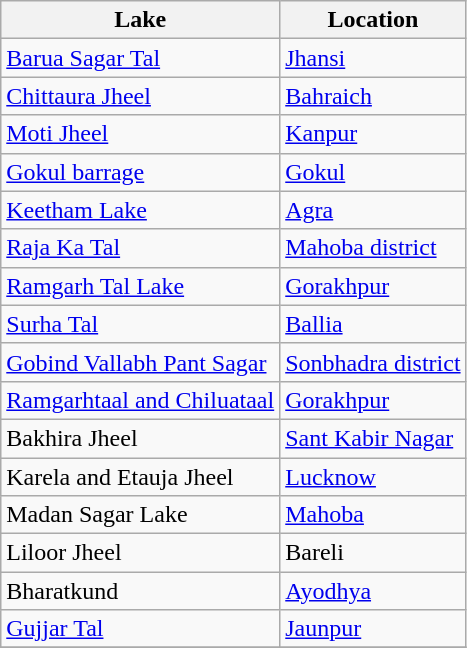<table class="wikitable">
<tr>
<th>Lake</th>
<th>Location</th>
</tr>
<tr>
<td><a href='#'>Barua Sagar Tal</a></td>
<td><a href='#'>Jhansi</a></td>
</tr>
<tr>
<td><a href='#'>Chittaura Jheel</a></td>
<td><a href='#'>Bahraich</a></td>
</tr>
<tr>
<td><a href='#'>Moti Jheel</a></td>
<td><a href='#'>Kanpur</a></td>
</tr>
<tr>
<td><a href='#'>Gokul barrage</a></td>
<td><a href='#'>Gokul</a></td>
</tr>
<tr>
<td><a href='#'>Keetham Lake</a></td>
<td><a href='#'>Agra</a></td>
</tr>
<tr>
<td><a href='#'>Raja Ka Tal</a></td>
<td><a href='#'>Mahoba district</a></td>
</tr>
<tr>
<td><a href='#'>Ramgarh Tal Lake</a></td>
<td><a href='#'>Gorakhpur</a></td>
</tr>
<tr>
<td><a href='#'>Surha Tal</a></td>
<td><a href='#'>Ballia</a></td>
</tr>
<tr>
<td><a href='#'>Gobind Vallabh Pant Sagar</a></td>
<td><a href='#'>Sonbhadra district</a></td>
</tr>
<tr>
<td><a href='#'>Ramgarhtaal and Chiluataal</a></td>
<td><a href='#'>Gorakhpur</a></td>
</tr>
<tr>
<td>Bakhira Jheel</td>
<td><a href='#'>Sant Kabir Nagar</a></td>
</tr>
<tr>
<td>Karela and Etauja Jheel</td>
<td><a href='#'>Lucknow</a></td>
</tr>
<tr>
<td>Madan Sagar Lake</td>
<td><a href='#'>Mahoba</a></td>
</tr>
<tr>
<td>Liloor Jheel</td>
<td>Bareli</td>
</tr>
<tr>
<td>Bharatkund</td>
<td><a href='#'>Ayodhya</a></td>
</tr>
<tr>
<td><a href='#'>Gujjar Tal</a></td>
<td><a href='#'>Jaunpur</a></td>
</tr>
<tr>
</tr>
</table>
